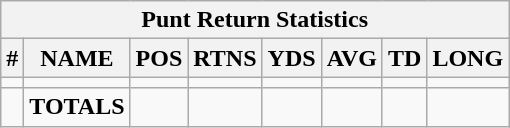<table class="wikitable sortable collapsible collapsed">
<tr>
<th colspan="8">Punt Return Statistics</th>
</tr>
<tr>
<th>#</th>
<th>NAME</th>
<th>POS</th>
<th>RTNS</th>
<th>YDS</th>
<th>AVG</th>
<th>TD</th>
<th>LONG</th>
</tr>
<tr>
<td></td>
<td></td>
<td></td>
<td></td>
<td></td>
<td></td>
<td></td>
<td></td>
</tr>
<tr>
<td></td>
<td><strong>TOTALS</strong></td>
<td></td>
<td></td>
<td></td>
<td></td>
<td></td>
<td></td>
</tr>
</table>
